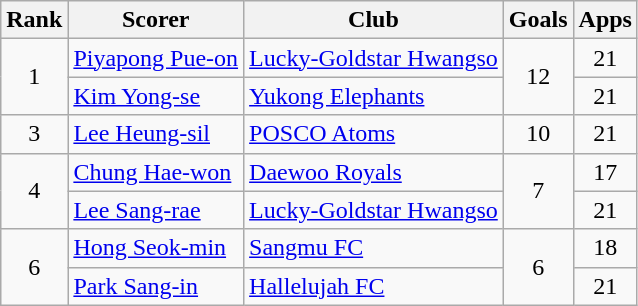<table class="wikitable">
<tr>
<th>Rank</th>
<th>Scorer</th>
<th>Club</th>
<th>Goals</th>
<th>Apps</th>
</tr>
<tr>
<td rowspan=2 align=center>1</td>
<td> <a href='#'>Piyapong Pue-on</a></td>
<td><a href='#'>Lucky-Goldstar Hwangso</a></td>
<td rowspan=2 align=center>12</td>
<td align=center>21</td>
</tr>
<tr>
<td> <a href='#'>Kim Yong-se</a></td>
<td><a href='#'>Yukong Elephants</a></td>
<td align=center>21</td>
</tr>
<tr>
<td rowspan=1 align=center>3</td>
<td> <a href='#'>Lee Heung-sil</a></td>
<td><a href='#'>POSCO Atoms</a></td>
<td rowspan=1 align=center>10</td>
<td align=center>21</td>
</tr>
<tr>
<td rowspan=2 align=center>4</td>
<td> <a href='#'>Chung Hae-won</a></td>
<td><a href='#'>Daewoo Royals</a></td>
<td rowspan=2 align=center>7</td>
<td align=center>17</td>
</tr>
<tr>
<td> <a href='#'>Lee Sang-rae</a></td>
<td><a href='#'>Lucky-Goldstar Hwangso</a></td>
<td align=center>21</td>
</tr>
<tr>
<td rowspan=2 align=center>6</td>
<td> <a href='#'>Hong Seok-min</a></td>
<td><a href='#'>Sangmu FC</a></td>
<td rowspan=2 align=center>6</td>
<td align=center>18</td>
</tr>
<tr>
<td> <a href='#'>Park Sang-in</a></td>
<td><a href='#'>Hallelujah FC</a></td>
<td align=center>21</td>
</tr>
</table>
